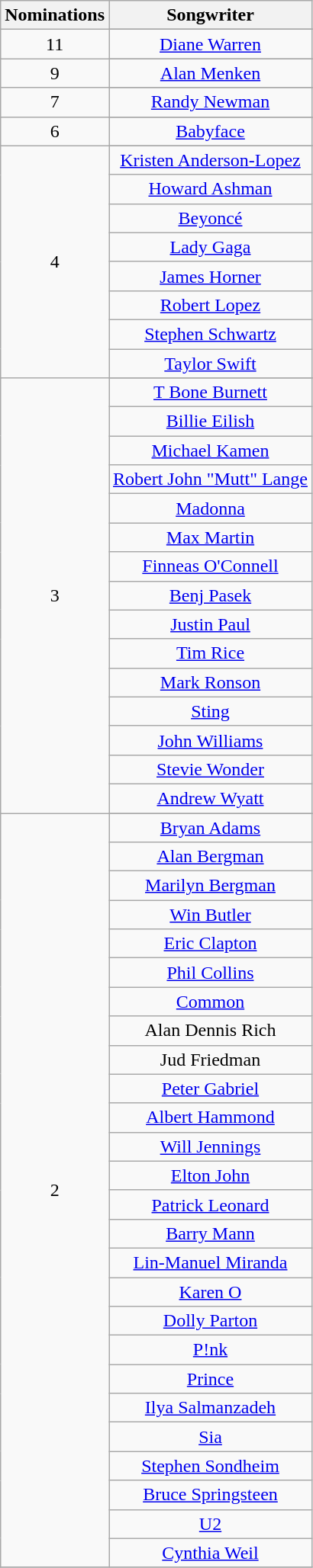<table class="wikitable" style="text-align: center;">
<tr>
<th scope="col" width="59">Nominations</th>
<th scope="col" align="center">Songwriter</th>
</tr>
<tr>
<td rowspan=2 style="text-align:center;">11</td>
</tr>
<tr>
<td><a href='#'>Diane Warren</a></td>
</tr>
<tr>
<td rowspan=2 style="text-align:center;">9</td>
</tr>
<tr>
<td><a href='#'>Alan Menken</a></td>
</tr>
<tr>
<td rowspan=2 style="text-align:center;">7</td>
</tr>
<tr>
<td><a href='#'>Randy Newman</a></td>
</tr>
<tr>
<td rowspan=2 style="text-align:center;">6</td>
</tr>
<tr>
<td><a href='#'>Babyface</a></td>
</tr>
<tr>
<td rowspan=9 style="text-align:center;">4</td>
</tr>
<tr>
<td><a href='#'>Kristen Anderson-Lopez</a></td>
</tr>
<tr>
<td><a href='#'>Howard Ashman</a></td>
</tr>
<tr>
<td><a href='#'>Beyoncé</a></td>
</tr>
<tr>
<td><a href='#'>Lady Gaga</a></td>
</tr>
<tr>
<td><a href='#'>James Horner</a></td>
</tr>
<tr>
<td><a href='#'>Robert Lopez</a></td>
</tr>
<tr>
<td><a href='#'>Stephen Schwartz</a></td>
</tr>
<tr>
<td><a href='#'>Taylor Swift</a></td>
</tr>
<tr>
<td rowspan=16 style="text-align:center;">3</td>
</tr>
<tr>
<td><a href='#'>T Bone Burnett</a></td>
</tr>
<tr>
<td><a href='#'>Billie Eilish</a></td>
</tr>
<tr>
<td><a href='#'>Michael Kamen</a></td>
</tr>
<tr>
<td><a href='#'>Robert John "Mutt" Lange</a></td>
</tr>
<tr>
<td><a href='#'>Madonna</a></td>
</tr>
<tr>
<td><a href='#'>Max Martin</a></td>
</tr>
<tr>
<td><a href='#'>Finneas O'Connell</a></td>
</tr>
<tr>
<td><a href='#'>Benj Pasek</a></td>
</tr>
<tr>
<td><a href='#'>Justin Paul</a></td>
</tr>
<tr>
<td><a href='#'>Tim Rice</a></td>
</tr>
<tr>
<td><a href='#'>Mark Ronson</a></td>
</tr>
<tr>
<td><a href='#'>Sting</a></td>
</tr>
<tr>
<td><a href='#'>John Williams</a></td>
</tr>
<tr>
<td><a href='#'>Stevie Wonder</a></td>
</tr>
<tr>
<td><a href='#'>Andrew Wyatt</a></td>
</tr>
<tr>
<td rowspan=27 style="text-align:center;">2</td>
</tr>
<tr>
<td><a href='#'>Bryan Adams</a></td>
</tr>
<tr>
<td><a href='#'>Alan Bergman</a></td>
</tr>
<tr>
<td><a href='#'>Marilyn Bergman</a></td>
</tr>
<tr>
<td><a href='#'>Win Butler</a></td>
</tr>
<tr>
<td><a href='#'>Eric Clapton</a></td>
</tr>
<tr>
<td><a href='#'>Phil Collins</a></td>
</tr>
<tr>
<td><a href='#'>Common</a></td>
</tr>
<tr>
<td>Alan Dennis Rich</td>
</tr>
<tr>
<td>Jud Friedman</td>
</tr>
<tr>
<td><a href='#'>Peter Gabriel</a></td>
</tr>
<tr>
<td><a href='#'>Albert Hammond</a></td>
</tr>
<tr>
<td><a href='#'>Will Jennings</a></td>
</tr>
<tr>
<td><a href='#'>Elton John</a></td>
</tr>
<tr>
<td><a href='#'>Patrick Leonard</a></td>
</tr>
<tr>
<td><a href='#'>Barry Mann</a></td>
</tr>
<tr>
<td><a href='#'>Lin-Manuel Miranda</a></td>
</tr>
<tr>
<td><a href='#'>Karen O</a></td>
</tr>
<tr>
<td><a href='#'>Dolly Parton</a></td>
</tr>
<tr>
<td><a href='#'>P!nk</a></td>
</tr>
<tr>
<td><a href='#'>Prince</a></td>
</tr>
<tr>
<td><a href='#'>Ilya Salmanzadeh</a></td>
</tr>
<tr>
<td><a href='#'>Sia</a></td>
</tr>
<tr>
<td><a href='#'>Stephen Sondheim</a></td>
</tr>
<tr>
<td><a href='#'>Bruce Springsteen</a></td>
</tr>
<tr>
<td><a href='#'>U2</a></td>
</tr>
<tr>
<td><a href='#'>Cynthia Weil</a></td>
</tr>
<tr>
</tr>
</table>
